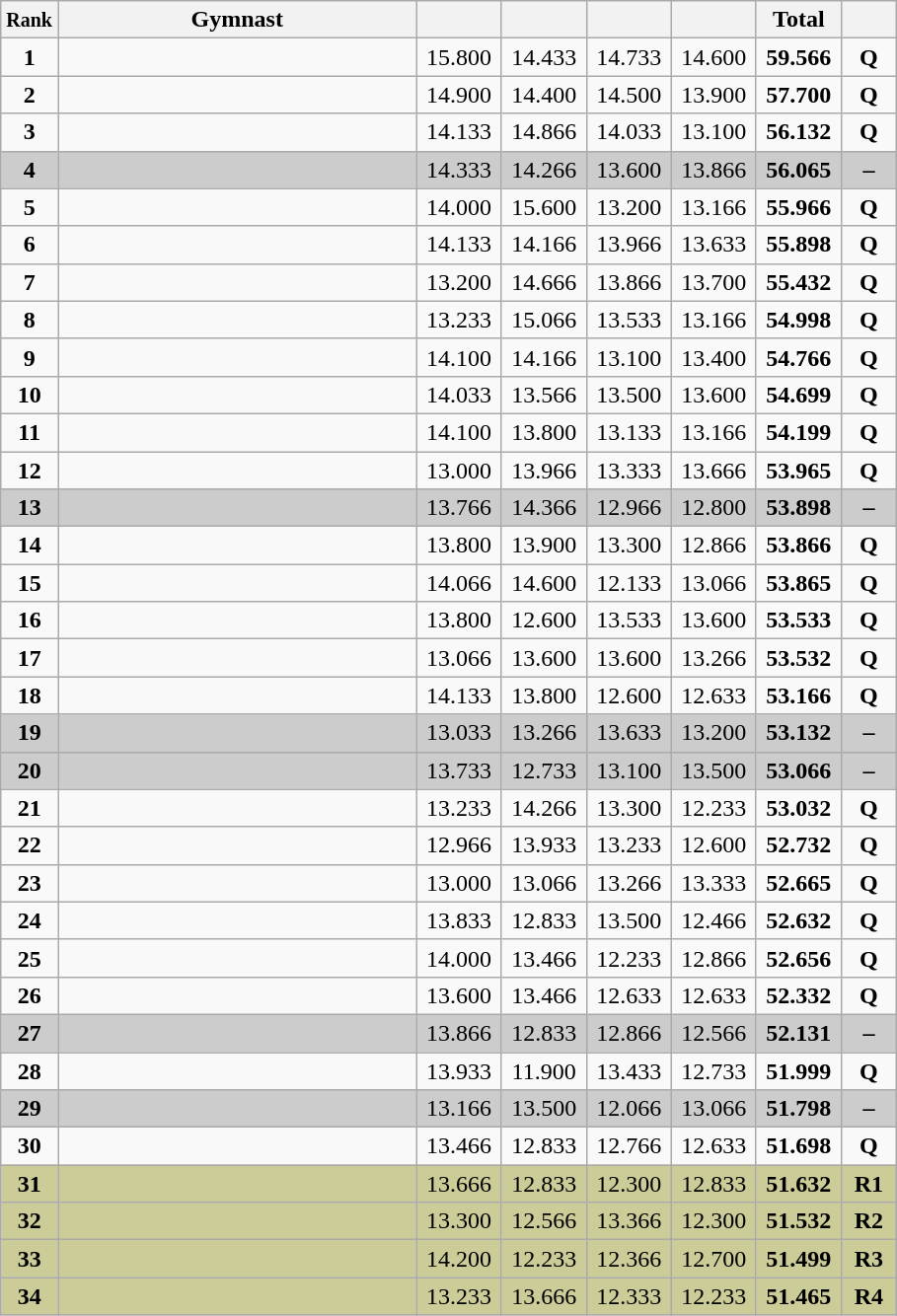<table class="wikitable sortable" style="text-align:center; font-size:100%">
<tr>
<th scope="col" style="width:15px;"><small>Rank</small></th>
<th scope="col" style="width:235px;">Gymnast</th>
<th scope="col" style="width:50px;"></th>
<th scope="col" style="width:50px;"></th>
<th scope="col" style="width:50px;"></th>
<th scope="col" style="width:50px;"></th>
<th scope="col" style="width:50px;">Total</th>
<th scope="col" style="width:30px;"><small></small></th>
</tr>
<tr>
<td scope="row" style="text-align:center;"><strong>1</strong></td>
<td style="text-align:left;"></td>
<td>15.800</td>
<td>14.433</td>
<td>14.733</td>
<td>14.600</td>
<td><strong>59.566</strong></td>
<td><strong>Q</strong></td>
</tr>
<tr>
<td scope="row" style="text-align:center;"><strong>2</strong></td>
<td style="text-align:left;"></td>
<td>14.900</td>
<td>14.400</td>
<td>14.500</td>
<td>13.900</td>
<td><strong>57.700</strong></td>
<td><strong>Q</strong></td>
</tr>
<tr>
<td scope="row" style="text-align:center;"><strong>3</strong></td>
<td style="text-align:left;"></td>
<td>14.133</td>
<td>14.866</td>
<td>14.033</td>
<td>13.100</td>
<td><strong>56.132</strong></td>
<td><strong>Q</strong></td>
</tr>
<tr style="background:#cccccc;">
<td scope="row" style="text-align:center;"><strong>4</strong></td>
<td style="text-align:left;"></td>
<td>14.333</td>
<td>14.266</td>
<td>13.600</td>
<td>13.866</td>
<td><strong>56.065</strong></td>
<td><strong>–</strong></td>
</tr>
<tr>
<td scope="row" style="text-align:center;"><strong>5</strong></td>
<td style="text-align:left;"></td>
<td>14.000</td>
<td>15.600</td>
<td>13.200</td>
<td>13.166</td>
<td><strong>55.966</strong></td>
<td><strong>Q</strong></td>
</tr>
<tr>
<td scope="row" style="text-align:center;"><strong>6</strong></td>
<td style="text-align:left;"></td>
<td>14.133</td>
<td>14.166</td>
<td>13.966</td>
<td>13.633</td>
<td><strong>55.898</strong></td>
<td><strong>Q</strong></td>
</tr>
<tr>
<td scope="row" style="text-align:center;"><strong>7</strong></td>
<td style="text-align:left;"></td>
<td>13.200</td>
<td>14.666</td>
<td>13.866</td>
<td>13.700</td>
<td><strong>55.432</strong></td>
<td><strong>Q</strong></td>
</tr>
<tr>
<td scope="row" style="text-align:center;"><strong>8</strong></td>
<td style="text-align:left;"></td>
<td>13.233</td>
<td>15.066</td>
<td>13.533</td>
<td>13.166</td>
<td><strong>54.998</strong></td>
<td><strong>Q</strong></td>
</tr>
<tr>
<td scope="row" style="text-align:center;"><strong>9</strong></td>
<td style="text-align:left;"></td>
<td>14.100</td>
<td>14.166</td>
<td>13.100</td>
<td>13.400</td>
<td><strong>54.766</strong></td>
<td><strong>Q</strong></td>
</tr>
<tr>
<td scope="row" style="text-align:center;"><strong>10</strong></td>
<td style="text-align:left;"></td>
<td>14.033</td>
<td>13.566</td>
<td>13.500</td>
<td>13.600</td>
<td><strong>54.699</strong></td>
<td><strong>Q</strong></td>
</tr>
<tr>
<td scope="row" style="text-align:center;"><strong>11</strong></td>
<td style="text-align:left;"></td>
<td>14.100</td>
<td>13.800</td>
<td>13.133</td>
<td>13.166</td>
<td><strong>54.199</strong></td>
<td><strong>Q</strong></td>
</tr>
<tr>
<td scope="row" style="text-align:center;"><strong>12</strong></td>
<td style="text-align:left;"></td>
<td>13.000</td>
<td>13.966</td>
<td>13.333</td>
<td>13.666</td>
<td><strong>53.965</strong></td>
<td><strong>Q</strong></td>
</tr>
<tr style="background:#cccccc;">
<td scope="row" style="text-align:center;"><strong>13</strong></td>
<td style="text-align:left;"></td>
<td>13.766</td>
<td>14.366</td>
<td>12.966</td>
<td>12.800</td>
<td><strong>53.898</strong></td>
<td><strong>–</strong></td>
</tr>
<tr>
<td scope="row" style="text-align:center;"><strong>14</strong></td>
<td style="text-align:left;"></td>
<td>13.800</td>
<td>13.900</td>
<td>13.300</td>
<td>12.866</td>
<td><strong>53.866</strong></td>
<td><strong>Q</strong></td>
</tr>
<tr>
<td scope="row" style="text-align:center;"><strong>15</strong></td>
<td style="text-align:left;"></td>
<td>14.066</td>
<td>14.600</td>
<td>12.133</td>
<td>13.066</td>
<td><strong>53.865</strong></td>
<td><strong>Q</strong></td>
</tr>
<tr>
<td scope="row" style="text-align:center;"><strong>16</strong></td>
<td style="text-align:left;"></td>
<td>13.800</td>
<td>12.600</td>
<td>13.533</td>
<td>13.600</td>
<td><strong>53.533</strong></td>
<td><strong>Q</strong></td>
</tr>
<tr>
<td scope="row" style="text-align:center;"><strong>17</strong></td>
<td style="text-align:left;"></td>
<td>13.066</td>
<td>13.600</td>
<td>13.600</td>
<td>13.266</td>
<td><strong>53.532</strong></td>
<td><strong>Q</strong></td>
</tr>
<tr>
<td scope="row" style="text-align:center;"><strong>18</strong></td>
<td style="text-align:left;"></td>
<td>14.133</td>
<td>13.800</td>
<td>12.600</td>
<td>12.633</td>
<td><strong>53.166</strong></td>
<td><strong>Q</strong></td>
</tr>
<tr style="background:#cccccc;">
<td scope="row" style="text-align:center;"><strong>19</strong></td>
<td style="text-align:left;"></td>
<td>13.033</td>
<td>13.266</td>
<td>13.633</td>
<td>13.200</td>
<td><strong>53.132</strong></td>
<td><strong>–</strong></td>
</tr>
<tr style="background:#cccccc;">
<td scope="row" style="text-align:center;"><strong>20</strong></td>
<td style="text-align:left;"></td>
<td>13.733</td>
<td>12.733</td>
<td>13.100</td>
<td>13.500</td>
<td><strong>53.066</strong></td>
<td><strong>–</strong></td>
</tr>
<tr>
<td scope="row" style="text-align:center;"><strong>21</strong></td>
<td style="text-align:left;"></td>
<td>13.233</td>
<td>14.266</td>
<td>13.300</td>
<td>12.233</td>
<td><strong>53.032</strong></td>
<td><strong>Q</strong></td>
</tr>
<tr>
<td scope="row" style="text-align:center;"><strong>22</strong></td>
<td style="text-align:left;"></td>
<td>12.966</td>
<td>13.933</td>
<td>13.233</td>
<td>12.600</td>
<td><strong>52.732</strong></td>
<td><strong>Q</strong></td>
</tr>
<tr>
<td scope="row" style="text-align:center;"><strong>23</strong></td>
<td style="text-align:left;"></td>
<td>13.000</td>
<td>13.066</td>
<td>13.266</td>
<td>13.333</td>
<td><strong>52.665</strong></td>
<td><strong>Q</strong></td>
</tr>
<tr>
<td scope="row" style="text-align:center;"><strong>24</strong></td>
<td style="text-align:left;"></td>
<td>13.833</td>
<td>12.833</td>
<td>13.500</td>
<td>12.466</td>
<td><strong>52.632</strong></td>
<td><strong>Q</strong></td>
</tr>
<tr>
<td scope="row" style="text-align:center;"><strong>25</strong></td>
<td style="text-align:left;"></td>
<td>14.000</td>
<td>13.466</td>
<td>12.233</td>
<td>12.866</td>
<td><strong>52.656</strong></td>
<td><strong>Q</strong></td>
</tr>
<tr>
<td scope="row" style="text-align:center;"><strong>26</strong></td>
<td style="text-align:left;"></td>
<td>13.600</td>
<td>13.466</td>
<td>12.633</td>
<td>12.633</td>
<td><strong>52.332</strong></td>
<td><strong>Q</strong></td>
</tr>
<tr style="background:#cccccc;">
<td scope="row" style="text-align:center;"><strong>27</strong></td>
<td style="text-align:left;"></td>
<td>13.866</td>
<td>12.833</td>
<td>12.866</td>
<td>12.566</td>
<td><strong>52.131</strong></td>
<td><strong>–</strong></td>
</tr>
<tr>
<td scope="row" style="text-align:center;"><strong>28</strong></td>
<td style="text-align:left;"></td>
<td>13.933</td>
<td>11.900</td>
<td>13.433</td>
<td>12.733</td>
<td><strong>51.999</strong></td>
<td><strong>Q</strong></td>
</tr>
<tr style="background:#cccccc;">
<td scope="row" style="text-align:center;"><strong>29</strong></td>
<td style="text-align:left;"></td>
<td>13.166</td>
<td>13.500</td>
<td>12.066</td>
<td>13.066</td>
<td><strong>51.798</strong></td>
<td><strong>–</strong></td>
</tr>
<tr>
<td scope="row" style="text-align:center;"><strong>30</strong></td>
<td style="text-align:left;"></td>
<td>13.466</td>
<td>12.833</td>
<td>12.766</td>
<td>12.633</td>
<td><strong>51.698</strong></td>
<td><strong>Q</strong></td>
</tr>
<tr style="background:#cccc99;">
<td scope="row" style="text-align:center;"><strong>31</strong></td>
<td style="text-align:left;"></td>
<td>13.666</td>
<td>12.833</td>
<td>12.300</td>
<td>12.833</td>
<td><strong>51.632</strong></td>
<td><strong>R1</strong></td>
</tr>
<tr style="background:#cccc99;">
<td scope="row" style="text-align:center;"><strong>32</strong></td>
<td style="text-align:left;"></td>
<td>13.300</td>
<td>12.566</td>
<td>13.366</td>
<td>12.300</td>
<td><strong>51.532</strong></td>
<td><strong>R2</strong></td>
</tr>
<tr style="background:#cccc99;">
<td scope="row" style="text-align:center;"><strong>33</strong></td>
<td style="text-align:left;"></td>
<td>14.200</td>
<td>12.233</td>
<td>12.366</td>
<td>12.700</td>
<td><strong>51.499</strong></td>
<td><strong>R3</strong></td>
</tr>
<tr style="background:#cccc99;">
<td scope="row" style="text-align:center;"><strong>34</strong></td>
<td style="text-align:left;"></td>
<td>13.233</td>
<td>13.666</td>
<td>12.333</td>
<td>12.233</td>
<td><strong>51.465</strong></td>
<td><strong>R4</strong></td>
</tr>
</table>
